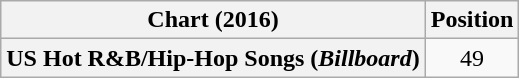<table class="wikitable plainrowheaders" style="text-align:center">
<tr>
<th>Chart (2016)</th>
<th>Position</th>
</tr>
<tr>
<th scope="row">US Hot R&B/Hip-Hop Songs (<em>Billboard</em>)</th>
<td>49</td>
</tr>
</table>
